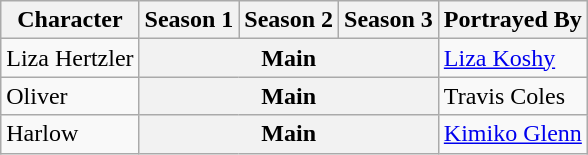<table class="wikitable">
<tr>
<th>Character</th>
<th>Season 1</th>
<th>Season 2</th>
<th>Season 3</th>
<th>Portrayed By</th>
</tr>
<tr>
<td>Liza Hertzler</td>
<th colspan="3">Main</th>
<td><a href='#'>Liza Koshy</a></td>
</tr>
<tr>
<td>Oliver</td>
<th colspan="3">Main</th>
<td>Travis Coles</td>
</tr>
<tr>
<td>Harlow</td>
<th colspan="3">Main</th>
<td><a href='#'>Kimiko Glenn</a></td>
</tr>
</table>
